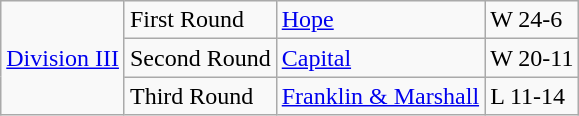<table class="wikitable">
<tr>
<td rowspan="3"><a href='#'>Division III</a></td>
<td>First Round</td>
<td><a href='#'>Hope</a></td>
<td>W 24-6</td>
</tr>
<tr>
<td>Second Round</td>
<td><a href='#'>Capital</a></td>
<td>W 20-11</td>
</tr>
<tr>
<td>Third Round</td>
<td><a href='#'>Franklin & Marshall</a></td>
<td>L 11-14</td>
</tr>
</table>
